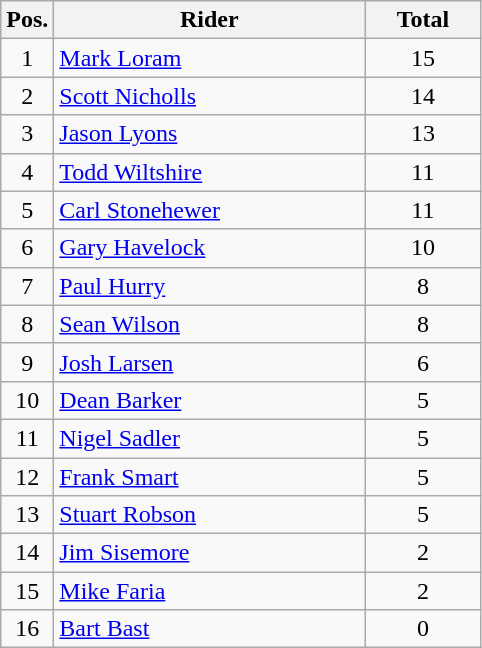<table class=wikitable>
<tr>
<th width=25px>Pos.</th>
<th width=200px>Rider</th>
<th width=70px>Total</th>
</tr>
<tr align=center >
<td>1</td>
<td align=left> <a href='#'>Mark Loram</a></td>
<td>15</td>
</tr>
<tr align=center >
<td>2</td>
<td align=left> <a href='#'>Scott Nicholls</a></td>
<td>14</td>
</tr>
<tr align=center >
<td>3</td>
<td align=left> <a href='#'>Jason Lyons</a></td>
<td>13</td>
</tr>
<tr align=center >
<td>4</td>
<td align=left> <a href='#'>Todd Wiltshire</a></td>
<td>11</td>
</tr>
<tr align=center  >
<td>5</td>
<td align=left> <a href='#'>Carl Stonehewer</a></td>
<td>11</td>
</tr>
<tr align=center >
<td>6</td>
<td align=left> <a href='#'>Gary Havelock</a></td>
<td>10</td>
</tr>
<tr align=center >
<td>7</td>
<td align=left> <a href='#'>Paul Hurry</a></td>
<td>8</td>
</tr>
<tr align=center >
<td>8</td>
<td align=left> <a href='#'>Sean Wilson</a></td>
<td>8</td>
</tr>
<tr align=center >
<td>9</td>
<td align=left> <a href='#'>Josh Larsen</a></td>
<td>6</td>
</tr>
<tr align=center>
<td>10</td>
<td align=left> <a href='#'>Dean Barker</a></td>
<td>5</td>
</tr>
<tr align=center>
<td>11</td>
<td align=left> <a href='#'>Nigel Sadler</a></td>
<td>5</td>
</tr>
<tr align=center>
<td>12</td>
<td align=left> <a href='#'>Frank Smart</a></td>
<td>5</td>
</tr>
<tr align=center>
<td>13</td>
<td align=left> <a href='#'>Stuart Robson</a></td>
<td>5</td>
</tr>
<tr align=center>
<td>14</td>
<td align=left> <a href='#'>Jim Sisemore</a></td>
<td>2</td>
</tr>
<tr align=center>
<td>15</td>
<td align=left> <a href='#'>Mike Faria</a></td>
<td>2</td>
</tr>
<tr align=center>
<td>16</td>
<td align=left> <a href='#'>Bart Bast</a></td>
<td>0</td>
</tr>
</table>
